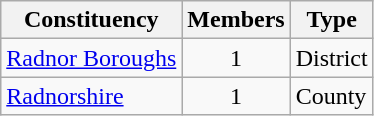<table class="wikitable sortable">
<tr>
<th>Constituency</th>
<th>Members</th>
<th>Type</th>
</tr>
<tr>
<td><a href='#'>Radnor Boroughs</a></td>
<td align="center">1</td>
<td>District</td>
</tr>
<tr>
<td><a href='#'>Radnorshire</a></td>
<td align="center">1</td>
<td>County</td>
</tr>
</table>
